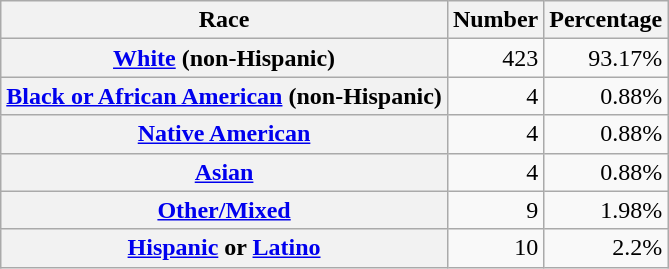<table class="wikitable" style="text-align:right">
<tr>
<th scope="col">Race</th>
<th scope="col">Number</th>
<th scope="col">Percentage</th>
</tr>
<tr>
<th scope="row"><a href='#'>White</a> (non-Hispanic)</th>
<td>423</td>
<td>93.17%</td>
</tr>
<tr>
<th scope="row"><a href='#'>Black or African American</a> (non-Hispanic)</th>
<td>4</td>
<td>0.88%</td>
</tr>
<tr>
<th scope="row"><a href='#'>Native American</a></th>
<td>4</td>
<td>0.88%</td>
</tr>
<tr>
<th scope="row"><a href='#'>Asian</a></th>
<td>4</td>
<td>0.88%</td>
</tr>
<tr>
<th scope="row"><a href='#'>Other/Mixed</a></th>
<td>9</td>
<td>1.98%</td>
</tr>
<tr>
<th scope="row"><a href='#'>Hispanic</a> or <a href='#'>Latino</a></th>
<td>10</td>
<td>2.2%</td>
</tr>
</table>
